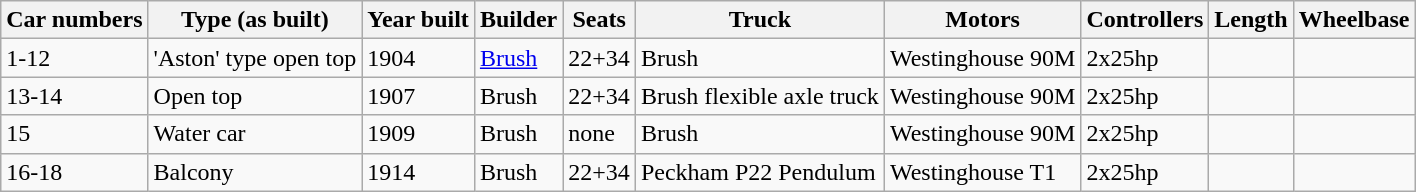<table class="wikitable">
<tr>
<th>Car numbers</th>
<th>Type (as built)</th>
<th>Year built</th>
<th>Builder</th>
<th>Seats</th>
<th>Truck</th>
<th>Motors</th>
<th>Controllers</th>
<th>Length</th>
<th>Wheelbase</th>
</tr>
<tr>
<td>1-12</td>
<td>'Aston' type open top</td>
<td>1904</td>
<td><a href='#'>Brush</a></td>
<td>22+34</td>
<td>Brush</td>
<td>Westinghouse 90M</td>
<td>2x25hp</td>
<td></td>
<td></td>
</tr>
<tr>
<td>13-14</td>
<td>Open top</td>
<td>1907</td>
<td>Brush</td>
<td>22+34</td>
<td>Brush flexible axle truck</td>
<td>Westinghouse 90M</td>
<td>2x25hp</td>
<td></td>
<td></td>
</tr>
<tr>
<td>15</td>
<td>Water car</td>
<td>1909</td>
<td>Brush</td>
<td>none</td>
<td>Brush</td>
<td>Westinghouse 90M</td>
<td>2x25hp</td>
<td></td>
<td></td>
</tr>
<tr>
<td>16-18</td>
<td>Balcony</td>
<td>1914</td>
<td>Brush</td>
<td>22+34</td>
<td>Peckham P22 Pendulum</td>
<td>Westinghouse T1</td>
<td>2x25hp</td>
<td></td>
<td></td>
</tr>
</table>
